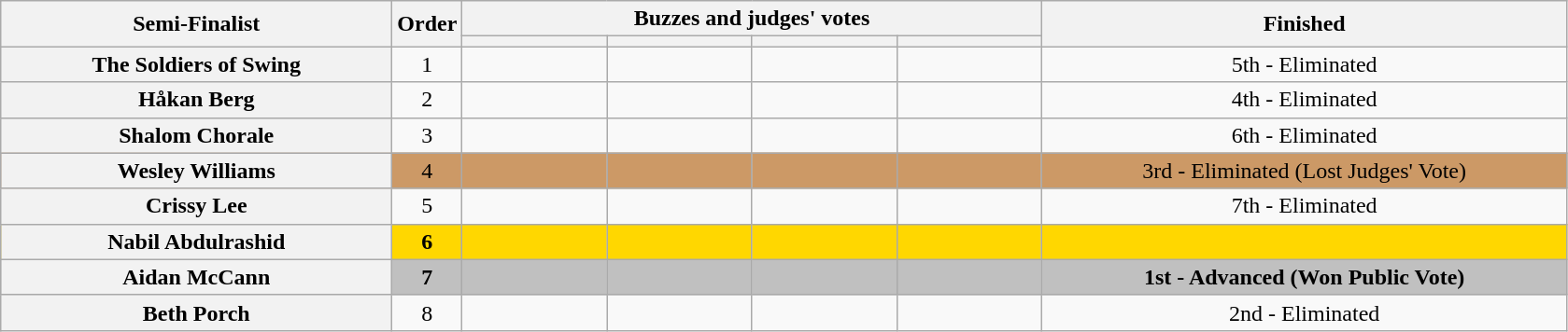<table class="wikitable plainrowheaders sortable" style="text-align:center;">
<tr>
<th scope="col" rowspan="2" class="unsortable" style="width:17em;">Semi-Finalist </th>
<th scope="col" rowspan="2" style="width:1em;">Order</th>
<th scope="col" colspan="4" class="unsortable" style="width:24em;">Buzzes and judges' votes</th>
<th scope="col" rowspan="2" style="width:23em;">Finished </th>
</tr>
<tr>
<th scope="col" class="unsortable" style="width:6em;"></th>
<th scope="col" class="unsortable" style="width:6em;"></th>
<th scope="col" class="unsortable" style="width:6em;"></th>
<th scope="col" class="unsortable" style="width:6em;"></th>
</tr>
<tr>
<th scope="row">The Soldiers of Swing</th>
<td>1</td>
<td style="text-align:center;"></td>
<td style="text-align:center;"></td>
<td style="text-align:center;"></td>
<td style="text-align:center;"></td>
<td>5th - Eliminated</td>
</tr>
<tr>
<th scope="row">Håkan Berg</th>
<td>2</td>
<td style="text-align:center;"></td>
<td style="text-align:center;"></td>
<td style="text-align:center;"></td>
<td style="text-align:center;"></td>
<td>4th - Eliminated</td>
</tr>
<tr>
<th scope="row">Shalom Chorale</th>
<td>3</td>
<td style="text-align:center;"></td>
<td style="text-align:center;"></td>
<td style="text-align:center;"></td>
<td style="text-align:center;"></td>
<td>6th - Eliminated</td>
</tr>
<tr bgcolor=#c96>
<th scope="row">Wesley Williams</th>
<td>4</td>
<td style="text-align:center;"></td>
<td style="text-align:center;"></td>
<td style="text-align:center;"></td>
<td style="text-align:center;"></td>
<td>3rd - Eliminated (Lost Judges' Vote)</td>
</tr>
<tr>
<th scope="row">Crissy Lee</th>
<td>5</td>
<td style="text-align:center;"></td>
<td style="text-align:center;"></td>
<td style="text-align:center;"></td>
<td style="text-align:center;"></td>
<td>7th - Eliminated</td>
</tr>
<tr bgcolor=gold>
<th scope="row"><strong>Nabil Abdulrashid</strong></th>
<td><strong>6</strong></td>
<td style="text-align:center;"></td>
<td style="text-align:center;"></td>
<td style="text-align:center;"></td>
<td style="text-align:center;"></td>
<td><strong></strong></td>
</tr>
<tr bgcolor=silver>
<th scope="row"><strong>Aidan McCann</strong></th>
<td><strong>7</strong></td>
<td style="text-align:center;"></td>
<td style="text-align:center;"></td>
<td style="text-align:center;"></td>
<td style="text-align:center;"></td>
<td><strong>1st - Advanced (Won Public Vote)</strong></td>
</tr>
<tr>
<th scope="row">Beth Porch</th>
<td>8</td>
<td style="text-align:center;"></td>
<td style="text-align:center;"></td>
<td style="text-align:center;"></td>
<td style="text-align:center;"></td>
<td>2nd - Eliminated</td>
</tr>
</table>
